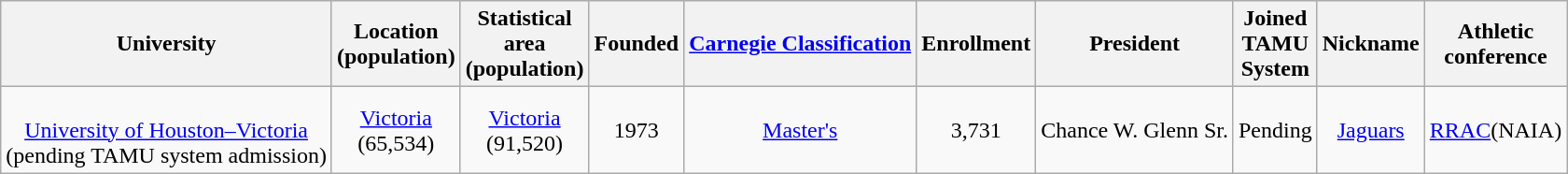<table class="wikitable" style="text-align:center;">
<tr>
<th>University</th>
<th>Location<br>(population)</th>
<th>Statistical<br>area<br>(population)</th>
<th>Founded</th>
<th><a href='#'>Carnegie Classification</a></th>
<th>Enrollment</th>
<th>President</th>
<th>Joined<br>TAMU<br>System</th>
<th>Nickname</th>
<th>Athletic<br>conference</th>
</tr>
<tr>
<td><br><a href='#'>University of Houston–Victoria</a><br>(pending TAMU system admission)</td>
<td><a href='#'>Victoria</a><br>(65,534)</td>
<td><a href='#'>Victoria</a><br>(91,520)</td>
<td>1973</td>
<td><a href='#'>Master's</a></td>
<td>3,731</td>
<td>Chance W. Glenn Sr.</td>
<td>Pending</td>
<td><a href='#'>Jaguars</a></td>
<td><a href='#'>RRAC</a>(NAIA)</td>
</tr>
</table>
